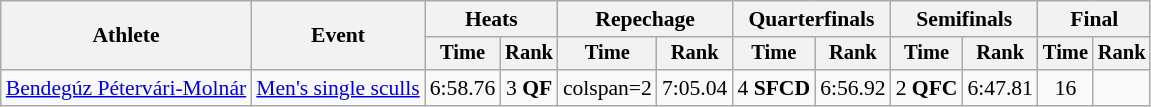<table class="wikitable" style="font-size:90%">
<tr>
<th rowspan="2">Athlete</th>
<th rowspan="2">Event</th>
<th colspan="2">Heats</th>
<th colspan="2">Repechage</th>
<th colspan="2">Quarterfinals</th>
<th colspan="2">Semifinals</th>
<th colspan="2">Final</th>
</tr>
<tr style="font-size:95%">
<th>Time</th>
<th>Rank</th>
<th>Time</th>
<th>Rank</th>
<th>Time</th>
<th>Rank</th>
<th>Time</th>
<th>Rank</th>
<th>Time</th>
<th>Rank</th>
</tr>
<tr align=center>
<td align=left><a href='#'>Bendegúz Pétervári-Molnár</a></td>
<td align=left><a href='#'>Men's single sculls</a></td>
<td>6:58.76</td>
<td>3 <strong>QF</strong></td>
<td>colspan=2 </td>
<td>7:05.04</td>
<td>4 <strong>SFCD</strong></td>
<td>6:56.92</td>
<td>2 <strong>QFC</strong></td>
<td>6:47.81</td>
<td>16</td>
</tr>
</table>
